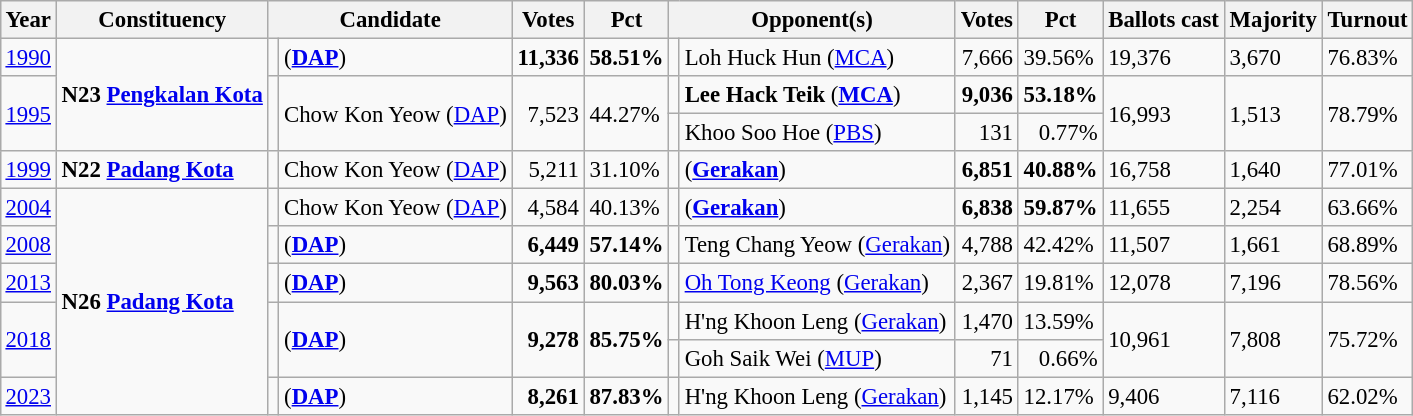<table class="wikitable" style="margin:0.5em ; font-size:95%">
<tr>
<th>Year</th>
<th>Constituency</th>
<th colspan=2>Candidate</th>
<th>Votes</th>
<th>Pct</th>
<th colspan=2>Opponent(s)</th>
<th>Votes</th>
<th>Pct</th>
<th>Ballots cast</th>
<th>Majority</th>
<th>Turnout</th>
</tr>
<tr>
<td><a href='#'>1990</a></td>
<td rowspan="3"><strong>N23 <a href='#'>Pengkalan Kota</a></strong></td>
<td></td>
<td> (<a href='#'><strong>DAP</strong></a>)</td>
<td align="right"><strong>11,336</strong></td>
<td><strong>58.51%</strong></td>
<td></td>
<td>Loh Huck Hun (<a href='#'>MCA</a>)</td>
<td align="right">7,666</td>
<td>39.56%</td>
<td>19,376</td>
<td>3,670</td>
<td>76.83%</td>
</tr>
<tr>
<td rowspan="2"><a href='#'>1995</a></td>
<td rowspan="2" ></td>
<td rowspan="2">Chow Kon Yeow (<a href='#'>DAP</a>)</td>
<td rowspan="2" align="right">7,523</td>
<td rowspan="2">44.27%</td>
<td></td>
<td><strong>Lee Hack Teik</strong> (<a href='#'><strong>MCA</strong></a>)</td>
<td align=right><strong>9,036</strong></td>
<td><strong>53.18%</strong></td>
<td rowspan="2">16,993</td>
<td rowspan="2">1,513</td>
<td rowspan="2">78.79%</td>
</tr>
<tr>
<td></td>
<td>Khoo Soo Hoe (<a href='#'>PBS</a>)</td>
<td align=right>131</td>
<td align=right>0.77%</td>
</tr>
<tr>
<td><a href='#'>1999</a></td>
<td><strong>N22 <a href='#'>Padang Kota</a></strong></td>
<td></td>
<td>Chow Kon Yeow (<a href='#'>DAP</a>)</td>
<td align="right">5,211</td>
<td>31.10%</td>
<td></td>
<td> (<a href='#'><strong>Gerakan</strong></a>)</td>
<td align="right"><strong>6,851</strong></td>
<td><strong>40.88%</strong></td>
<td>16,758</td>
<td>1,640</td>
<td>77.01%</td>
</tr>
<tr>
<td><a href='#'>2004</a></td>
<td rowspan="7"><strong>N26 <a href='#'>Padang Kota</a></strong></td>
<td></td>
<td>Chow Kon Yeow (<a href='#'>DAP</a>)</td>
<td align="right">4,584</td>
<td>40.13%</td>
<td></td>
<td> (<a href='#'><strong>Gerakan</strong></a>)</td>
<td align="right"><strong>6,838</strong></td>
<td><strong>59.87%</strong></td>
<td>11,655</td>
<td>2,254</td>
<td>63.66%</td>
</tr>
<tr>
<td><a href='#'>2008</a></td>
<td></td>
<td> (<a href='#'><strong>DAP</strong></a>)</td>
<td align="right"><strong>6,449</strong></td>
<td><strong>57.14%</strong></td>
<td></td>
<td>Teng Chang Yeow (<a href='#'>Gerakan</a>)</td>
<td align="right">4,788</td>
<td>42.42%</td>
<td>11,507</td>
<td>1,661</td>
<td>68.89%</td>
</tr>
<tr>
<td><a href='#'>2013</a></td>
<td></td>
<td> (<a href='#'><strong>DAP</strong></a>)</td>
<td align="right"><strong>9,563</strong></td>
<td><strong>80.03%</strong></td>
<td></td>
<td><a href='#'>Oh Tong Keong</a> (<a href='#'>Gerakan</a>)</td>
<td align="right">2,367</td>
<td>19.81%</td>
<td>12,078</td>
<td>7,196</td>
<td>78.56%</td>
</tr>
<tr>
<td rowspan="2"><a href='#'>2018</a></td>
<td rowspan="2" ></td>
<td rowspan="2"> (<a href='#'><strong>DAP</strong></a>)</td>
<td rowspan="2" align="right"><strong>9,278</strong></td>
<td rowspan="2"><strong>85.75%</strong></td>
<td></td>
<td>H'ng Khoon Leng (<a href='#'>Gerakan</a>)</td>
<td align="right">1,470</td>
<td>13.59%</td>
<td rowspan="2">10,961</td>
<td rowspan="2">7,808</td>
<td rowspan="2">75.72%</td>
</tr>
<tr>
<td bgcolor=></td>
<td>Goh Saik Wei (<a href='#'>MUP</a>)</td>
<td align="right">71</td>
<td align="right">0.66%</td>
</tr>
<tr>
<td><a href='#'>2023</a></td>
<td></td>
<td><strong></strong> (<a href='#'><strong>DAP</strong></a>)</td>
<td align="right"><strong>8,261</strong></td>
<td><strong>87.83%</strong></td>
<td bgcolor=></td>
<td>H'ng Khoon Leng (<a href='#'>Gerakan</a>)</td>
<td align="right">1,145</td>
<td>12.17%</td>
<td>9,406</td>
<td>7,116</td>
<td>62.02%</td>
</tr>
</table>
